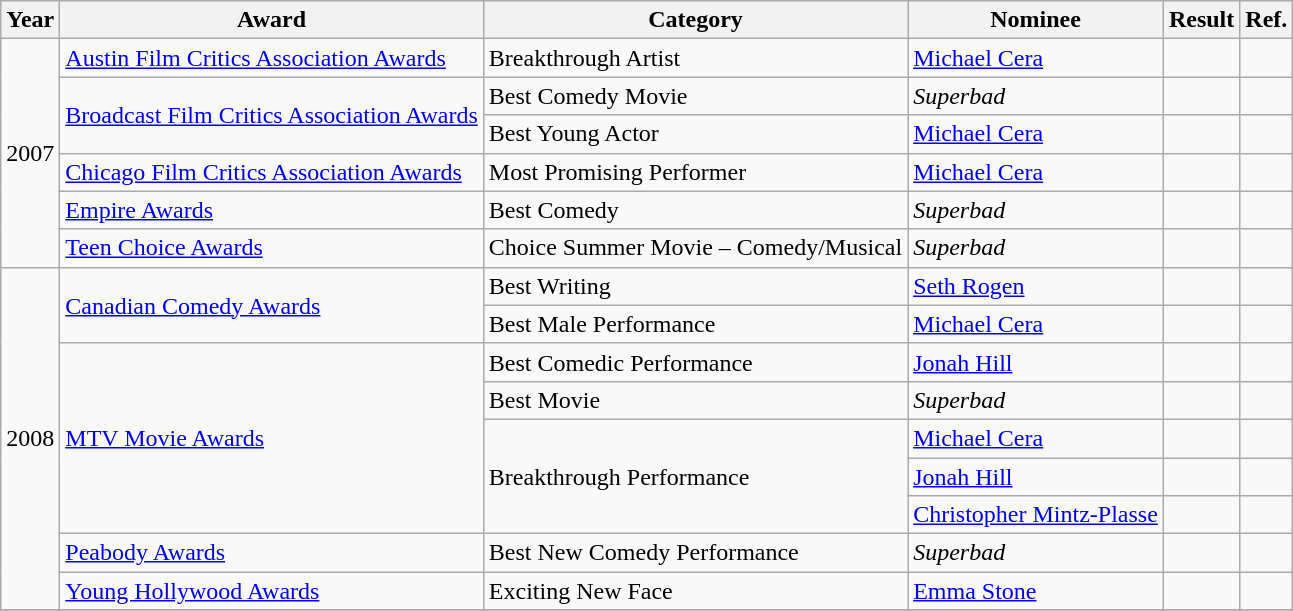<table class="wikitable">
<tr>
<th>Year</th>
<th>Award</th>
<th>Category</th>
<th>Nominee</th>
<th>Result</th>
<th>Ref.</th>
</tr>
<tr>
<td rowspan="6">2007</td>
<td><a href='#'>Austin Film Critics Association Awards</a></td>
<td>Breakthrough Artist</td>
<td><a href='#'>Michael Cera</a></td>
<td></td>
<td></td>
</tr>
<tr>
<td rowspan="2"><a href='#'>Broadcast Film Critics Association Awards</a></td>
<td>Best Comedy Movie</td>
<td><em>Superbad</em></td>
<td></td>
<td></td>
</tr>
<tr>
<td>Best Young Actor</td>
<td><a href='#'>Michael Cera</a></td>
<td></td>
<td></td>
</tr>
<tr>
<td><a href='#'>Chicago Film Critics Association Awards</a></td>
<td>Most Promising Performer</td>
<td><a href='#'>Michael Cera</a></td>
<td></td>
<td></td>
</tr>
<tr>
<td><a href='#'>Empire Awards</a></td>
<td>Best Comedy</td>
<td><em>Superbad</em></td>
<td></td>
<td></td>
</tr>
<tr>
<td><a href='#'>Teen Choice Awards</a></td>
<td>Choice Summer Movie – Comedy/Musical</td>
<td><em>Superbad</em></td>
<td></td>
<td></td>
</tr>
<tr>
<td rowspan="9">2008</td>
<td rowspan="2"><a href='#'>Canadian Comedy Awards</a></td>
<td>Best Writing</td>
<td><a href='#'>Seth Rogen</a></td>
<td></td>
<td></td>
</tr>
<tr>
<td>Best Male Performance</td>
<td><a href='#'>Michael Cera</a></td>
<td></td>
<td></td>
</tr>
<tr>
<td rowspan="5"><a href='#'>MTV Movie Awards</a></td>
<td>Best Comedic Performance</td>
<td><a href='#'>Jonah Hill</a></td>
<td></td>
<td></td>
</tr>
<tr>
<td>Best Movie</td>
<td><em>Superbad</em></td>
<td></td>
<td></td>
</tr>
<tr>
<td rowspan="3">Breakthrough Performance</td>
<td><a href='#'>Michael Cera</a></td>
<td></td>
<td></td>
</tr>
<tr>
<td><a href='#'>Jonah Hill</a></td>
<td></td>
<td></td>
</tr>
<tr>
<td><a href='#'>Christopher Mintz-Plasse</a></td>
<td></td>
<td></td>
</tr>
<tr>
<td><a href='#'>Peabody Awards</a></td>
<td>Best New Comedy Performance</td>
<td><em>Superbad</em></td>
<td></td>
<td></td>
</tr>
<tr>
<td><a href='#'>Young Hollywood Awards</a></td>
<td>Exciting New Face</td>
<td><a href='#'>Emma Stone</a></td>
<td></td>
<td></td>
</tr>
<tr>
</tr>
</table>
